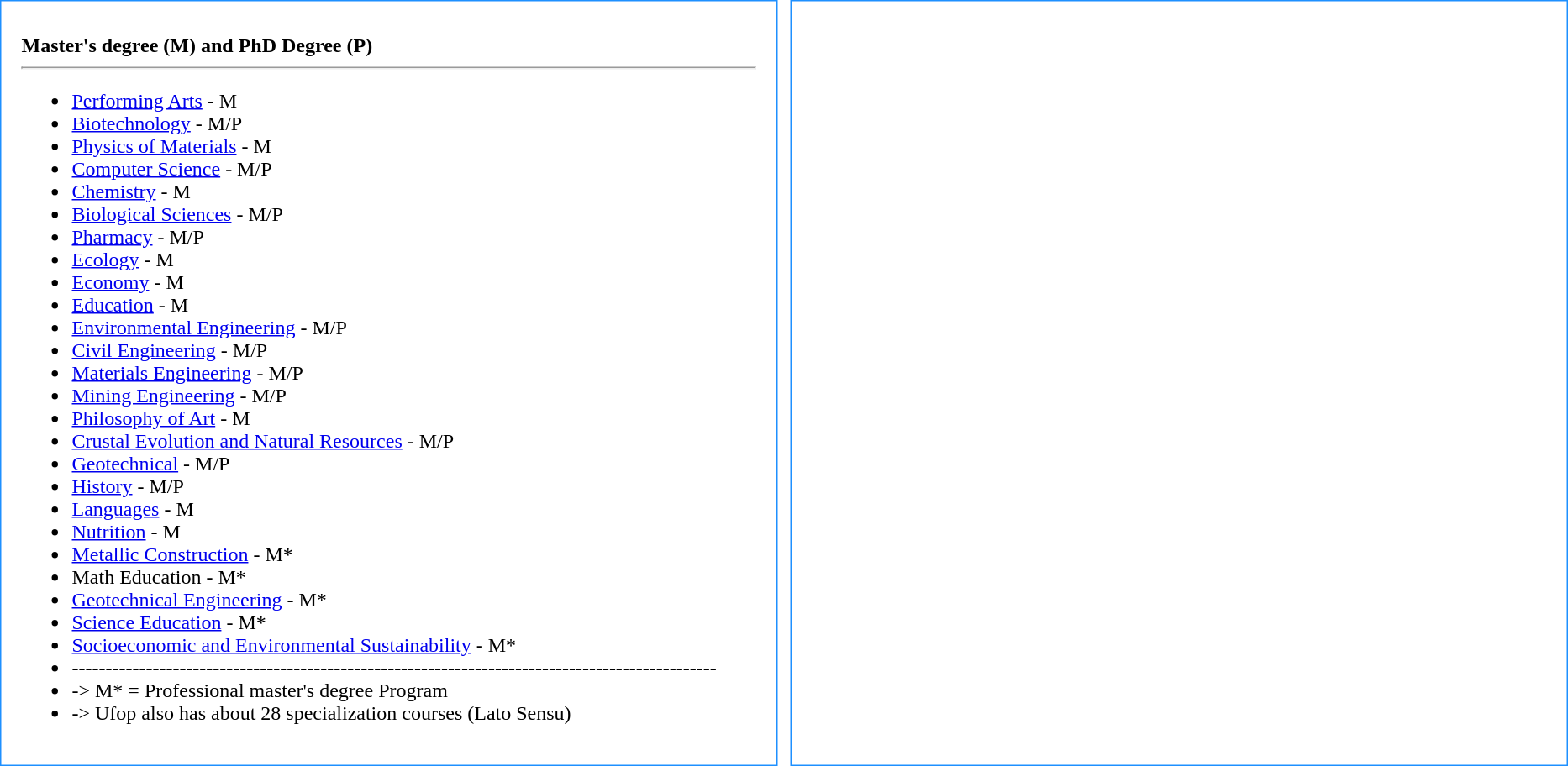<table cellspacing="10">
<tr valign="top">
<td width="33%" style="border:1px solid #1E90FF;padding:1em;padding-top:0.5em;"><br><strong>Master's degree (M) and PhD Degree (P)</strong><hr><ul><li><a href='#'>Performing Arts</a> - M</li><li><a href='#'>Biotechnology</a> - M/P</li><li><a href='#'>Physics of Materials</a> - M</li><li><a href='#'>Computer Science</a> - M/P</li><li><a href='#'>Chemistry</a> - M</li><li><a href='#'>Biological Sciences</a> - M/P</li><li><a href='#'>Pharmacy</a> - M/P</li><li><a href='#'>Ecology</a> - M</li><li><a href='#'>Economy</a> - M</li><li><a href='#'>Education</a> - M</li><li><a href='#'>Environmental Engineering</a> - M/P</li><li><a href='#'>Civil Engineering</a> - M/P</li><li><a href='#'>Materials Engineering</a> - M/P</li><li><a href='#'>Mining Engineering</a> - M/P</li><li><a href='#'>Philosophy of Art</a> - M</li><li><a href='#'>Crustal Evolution and Natural Resources</a> - M/P</li><li><a href='#'>Geotechnical</a> - M/P</li><li><a href='#'>History</a> - M/P</li><li><a href='#'>Languages</a> - M</li><li><a href='#'>Nutrition</a> - M</li><li><a href='#'>Metallic Construction</a> - M*</li><li>Math Education - M*</li><li><a href='#'>Geotechnical Engineering</a> - M*</li><li><a href='#'>Science Education</a> - M*</li><li><a href='#'>Socioeconomic and Environmental Sustainability</a> - M*</li><li>------------------------------------------------------------------------------------------------</li><li>-> M* = Professional master's degree Program</li><li>-> Ufop also has about 28 specialization courses (Lato Sensu)</li></ul></td>
<td width="33%" style="border:1px solid #1E90FF;padding:1em;padding-top:0.5em;"></td>
</tr>
</table>
